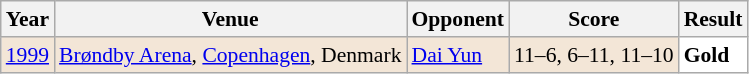<table class="sortable wikitable" style="font-size: 90%;">
<tr>
<th>Year</th>
<th>Venue</th>
<th>Opponent</th>
<th>Score</th>
<th>Result</th>
</tr>
<tr style="background:#F3E6D7">
<td align="center"><a href='#'>1999</a></td>
<td align="left"><a href='#'>Brøndby Arena</a>, <a href='#'>Copenhagen</a>, Denmark</td>
<td align="left"> <a href='#'>Dai Yun</a></td>
<td align="left">11–6, 6–11, 11–10</td>
<td style="text-align:left; background:white"> <strong>Gold</strong></td>
</tr>
</table>
